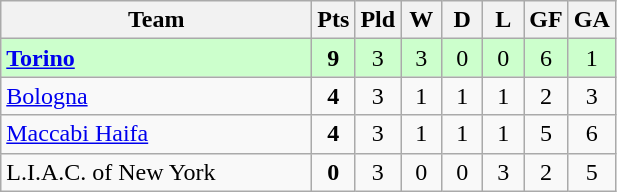<table class="wikitable" style="text-align:center;">
<tr>
<th width=200>Team</th>
<th width=20>Pts</th>
<th width=20>Pld</th>
<th width=20>W</th>
<th width=20>D</th>
<th width=20>L</th>
<th width=20>GF</th>
<th width=20>GA</th>
</tr>
<tr style="background:#ccffcc">
<td style="text-align:left">  <strong><a href='#'>Torino</a></strong></td>
<td><strong>9</strong></td>
<td>3</td>
<td>3</td>
<td>0</td>
<td>0</td>
<td>6</td>
<td>1</td>
</tr>
<tr>
<td style="text-align:left"> <a href='#'>Bologna</a></td>
<td><strong>4</strong></td>
<td>3</td>
<td>1</td>
<td>1</td>
<td>1</td>
<td>2</td>
<td>3</td>
</tr>
<tr>
<td style="text-align:left"> <a href='#'>Maccabi Haifa</a></td>
<td><strong>4</strong></td>
<td>3</td>
<td>1</td>
<td>1</td>
<td>1</td>
<td>5</td>
<td>6</td>
</tr>
<tr>
<td style="text-align:left"> L.I.A.C. of New York</td>
<td><strong>0</strong></td>
<td>3</td>
<td>0</td>
<td>0</td>
<td>3</td>
<td>2</td>
<td>5</td>
</tr>
</table>
